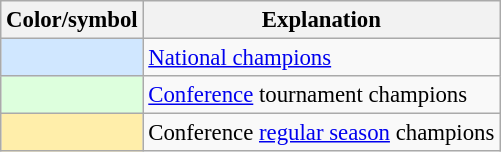<table class="wikitable" style="font-size:95%">
<tr>
<th scope="col">Color/symbol</th>
<th scope="col">Explanation</th>
</tr>
<tr>
<th scope="row" style="background:#d0e7ff;"></th>
<td><a href='#'>National champions</a></td>
</tr>
<tr>
<th scope="row" style="background:#dfd;"></th>
<td><a href='#'>Conference</a> tournament champions</td>
</tr>
<tr>
<th scope="row" style="background:#fea;"></th>
<td>Conference <a href='#'>regular season</a> champions</td>
</tr>
</table>
